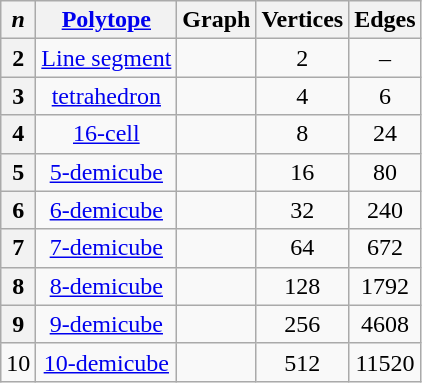<table class="wikitable">
<tr>
<th><em>n</em></th>
<th><a href='#'>Polytope</a></th>
<th>Graph</th>
<th>Vertices</th>
<th>Edges</th>
</tr>
<tr align=center>
<th>2</th>
<td><a href='#'>Line segment</a></td>
<td></td>
<td>2</td>
<td>–</td>
</tr>
<tr align=center>
<th>3</th>
<td><a href='#'>tetrahedron</a></td>
<td></td>
<td>4</td>
<td>6</td>
</tr>
<tr align=center>
<th>4</th>
<td><a href='#'>16-cell</a></td>
<td></td>
<td>8</td>
<td>24</td>
</tr>
<tr align=center>
<th>5</th>
<td><a href='#'>5-demicube</a></td>
<td></td>
<td>16</td>
<td>80</td>
</tr>
<tr align=center>
<th>6</th>
<td><a href='#'>6-demicube</a></td>
<td></td>
<td>32</td>
<td>240</td>
</tr>
<tr align=center>
<th>7</th>
<td><a href='#'>7-demicube</a></td>
<td></td>
<td>64</td>
<td>672</td>
</tr>
<tr align=center>
<th>8</th>
<td><a href='#'>8-demicube</a></td>
<td></td>
<td>128</td>
<td>1792</td>
</tr>
<tr align=center>
<th>9</th>
<td><a href='#'>9-demicube</a></td>
<td></td>
<td>256</td>
<td>4608</td>
</tr>
<tr align=center>
<td>10</td>
<td><a href='#'>10-demicube</a></td>
<td></td>
<td>512</td>
<td>11520</td>
</tr>
</table>
